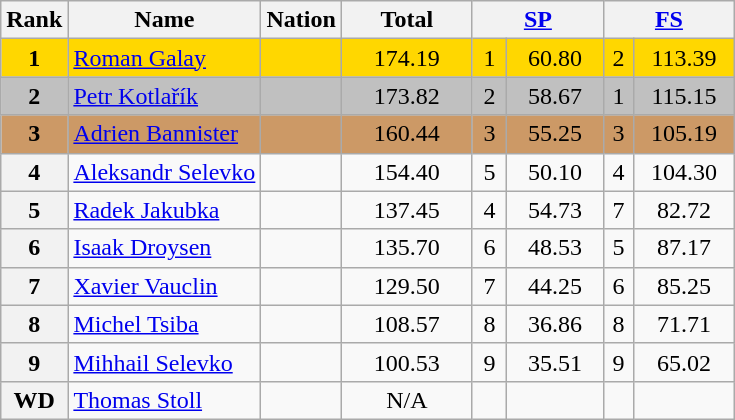<table class="wikitable sortable">
<tr>
<th>Rank</th>
<th>Name</th>
<th>Nation</th>
<th width="80px">Total</th>
<th colspan="2" width="80px"><a href='#'>SP</a></th>
<th colspan="2" width="80px"><a href='#'>FS</a></th>
</tr>
<tr bgcolor="gold">
<td align="center"><strong>1</strong></td>
<td><a href='#'>Roman Galay</a></td>
<td></td>
<td align="center">174.19</td>
<td align="center">1</td>
<td align="center">60.80</td>
<td align="center">2</td>
<td align="center">113.39</td>
</tr>
<tr bgcolor="silver">
<td align="center"><strong>2</strong></td>
<td><a href='#'>Petr Kotlařík</a></td>
<td></td>
<td align="center">173.82</td>
<td align="center">2</td>
<td align="center">58.67</td>
<td align="center">1</td>
<td align="center">115.15</td>
</tr>
<tr bgcolor="cc9966">
<td align="center"><strong>3</strong></td>
<td><a href='#'>Adrien Bannister</a></td>
<td></td>
<td align="center">160.44</td>
<td align="center">3</td>
<td align="center">55.25</td>
<td align="center">3</td>
<td align="center">105.19</td>
</tr>
<tr>
<th>4</th>
<td><a href='#'>Aleksandr Selevko</a></td>
<td></td>
<td align="center">154.40</td>
<td align="center">5</td>
<td align="center">50.10</td>
<td align="center">4</td>
<td align="center">104.30</td>
</tr>
<tr>
<th>5</th>
<td><a href='#'>Radek Jakubka</a></td>
<td></td>
<td align="center">137.45</td>
<td align="center">4</td>
<td align="center">54.73</td>
<td align="center">7</td>
<td align="center">82.72</td>
</tr>
<tr>
<th>6</th>
<td><a href='#'>Isaak Droysen</a></td>
<td></td>
<td align="center">135.70</td>
<td align="center">6</td>
<td align="center">48.53</td>
<td align="center">5</td>
<td align="center">87.17</td>
</tr>
<tr>
<th>7</th>
<td><a href='#'>Xavier Vauclin</a></td>
<td></td>
<td align="center">129.50</td>
<td align="center">7</td>
<td align="center">44.25</td>
<td align="center">6</td>
<td align="center">85.25</td>
</tr>
<tr>
<th>8</th>
<td><a href='#'>Michel Tsiba</a></td>
<td></td>
<td align="center">108.57</td>
<td align="center">8</td>
<td align="center">36.86</td>
<td align="center">8</td>
<td align="center">71.71</td>
</tr>
<tr>
<th>9</th>
<td><a href='#'>Mihhail Selevko</a></td>
<td></td>
<td align="center">100.53</td>
<td align="center">9</td>
<td align="center">35.51</td>
<td align="center">9</td>
<td align="center">65.02</td>
</tr>
<tr>
<th>WD</th>
<td><a href='#'>Thomas Stoll</a></td>
<td></td>
<td align="center">N/A</td>
<td align="center"></td>
<td align="center"></td>
<td align="center"></td>
<td align="center"></td>
</tr>
</table>
